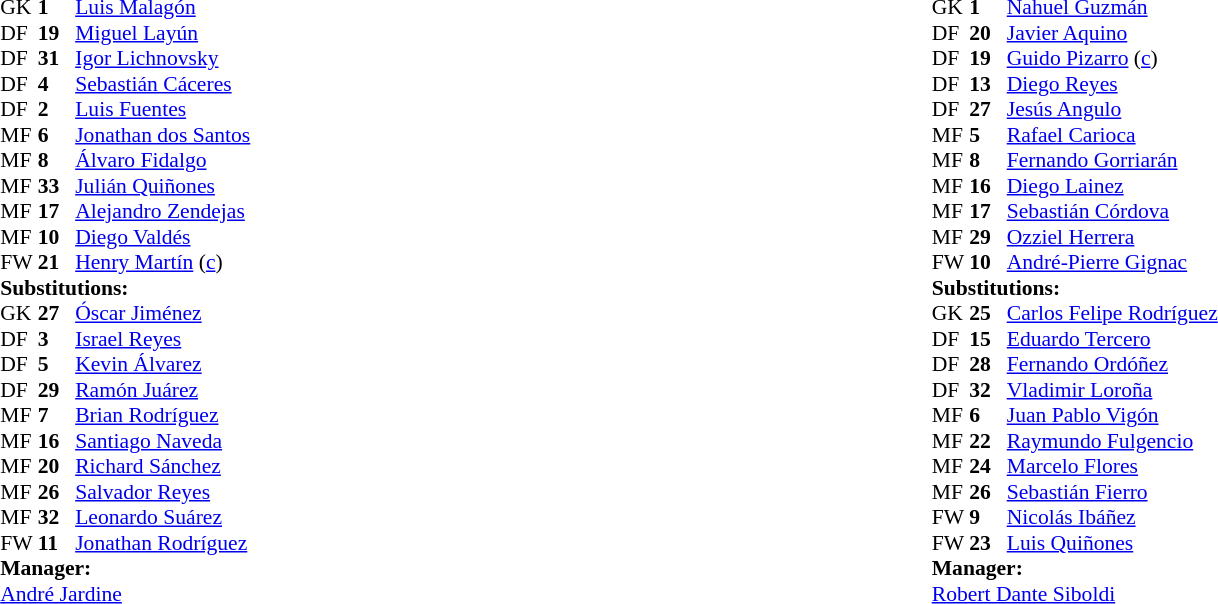<table width=100%>
<tr>
<td valign=top width=50%><br><table style="font-size:90%" cellspacing=0 cellpadding=0 align=center>
<tr>
<th width=25></th>
<th width=25></th>
</tr>
<tr>
<th width=25></th>
<th width=25></th>
</tr>
<tr>
<td>GK</td>
<td><strong>1</strong></td>
<td> <a href='#'>Luis Malagón</a></td>
</tr>
<tr>
<td>DF</td>
<td><strong>19</strong></td>
<td> <a href='#'>Miguel Layún</a></td>
<td></td>
<td></td>
</tr>
<tr>
<td>DF</td>
<td><strong>31</strong></td>
<td> <a href='#'>Igor Lichnovsky</a></td>
<td></td>
<td></td>
</tr>
<tr>
<td>DF</td>
<td><strong>4</strong></td>
<td> <a href='#'>Sebastián Cáceres</a></td>
</tr>
<tr>
<td>DF</td>
<td><strong>2</strong></td>
<td> <a href='#'>Luis Fuentes</a></td>
<td></td>
<td></td>
</tr>
<tr>
<td>MF</td>
<td><strong>6</strong></td>
<td> <a href='#'>Jonathan dos Santos</a></td>
<td></td>
<td></td>
</tr>
<tr>
<td>MF</td>
<td><strong>8</strong></td>
<td> <a href='#'>Álvaro Fidalgo</a></td>
</tr>
<tr>
<td>MF</td>
<td><strong>33</strong></td>
<td> <a href='#'>Julián Quiñones</a></td>
<td></td>
<td></td>
</tr>
<tr>
<td>MF</td>
<td><strong>17</strong></td>
<td> <a href='#'>Alejandro Zendejas</a></td>
<td></td>
<td></td>
</tr>
<tr>
<td>MF</td>
<td><strong>10</strong></td>
<td> <a href='#'>Diego Valdés</a></td>
</tr>
<tr>
<td>FW</td>
<td><strong>21</strong></td>
<td> <a href='#'>Henry Martín</a> (<a href='#'>c</a>)</td>
</tr>
<tr>
<td colspan=3><strong>Substitutions:</strong></td>
</tr>
<tr>
<td>GK</td>
<td><strong>27</strong></td>
<td> <a href='#'>Óscar Jiménez</a></td>
</tr>
<tr>
<td>DF</td>
<td><strong>3</strong></td>
<td> <a href='#'>Israel Reyes</a></td>
<td></td>
<td></td>
</tr>
<tr>
<td>DF</td>
<td><strong>5</strong></td>
<td> <a href='#'>Kevin Álvarez</a></td>
<td></td>
<td></td>
</tr>
<tr>
<td>DF</td>
<td><strong>29</strong></td>
<td> <a href='#'>Ramón Juárez</a></td>
<td></td>
<td></td>
</tr>
<tr>
<td>MF</td>
<td><strong>7</strong></td>
<td> <a href='#'>Brian Rodríguez</a></td>
</tr>
<tr>
<td>MF</td>
<td><strong>16</strong></td>
<td> <a href='#'>Santiago Naveda</a></td>
</tr>
<tr>
<td>MF</td>
<td><strong>20</strong></td>
<td> <a href='#'>Richard Sánchez</a></td>
<td></td>
<td></td>
</tr>
<tr>
<td>MF</td>
<td><strong>26</strong></td>
<td> <a href='#'>Salvador Reyes</a></td>
</tr>
<tr>
<td>MF</td>
<td><strong>32</strong></td>
<td> <a href='#'>Leonardo Suárez</a></td>
<td></td>
<td></td>
</tr>
<tr>
<td>FW</td>
<td><strong>11</strong></td>
<td> <a href='#'>Jonathan Rodríguez</a></td>
<td></td>
<td></td>
</tr>
<tr>
<td colspan=3><strong>Manager:</strong></td>
</tr>
<tr>
<td colspan=4> <a href='#'>André Jardine</a></td>
</tr>
</table>
</td>
<td valign=top></td>
<td valign=top width=50%><br><table style="font-size:90%" cellspacing=0 cellpadding=0 align=center>
<tr>
<th width=25></th>
<th width=25></th>
</tr>
<tr>
<th width=25></th>
<th width=25></th>
</tr>
<tr>
<td>GK</td>
<td><strong>1</strong></td>
<td> <a href='#'>Nahuel Guzmán</a></td>
<td></td>
</tr>
<tr>
<td>DF</td>
<td><strong>20</strong></td>
<td> <a href='#'>Javier Aquino</a></td>
<td></td>
<td></td>
</tr>
<tr>
<td>DF</td>
<td><strong>19</strong></td>
<td> <a href='#'>Guido Pizarro</a> (<a href='#'>c</a>)</td>
</tr>
<tr>
<td>DF</td>
<td><strong>13</strong></td>
<td> <a href='#'>Diego Reyes</a></td>
<td></td>
</tr>
<tr>
<td>DF</td>
<td><strong>27</strong></td>
<td> <a href='#'>Jesús Angulo</a></td>
</tr>
<tr>
<td>MF</td>
<td><strong>5</strong></td>
<td> <a href='#'>Rafael Carioca</a></td>
<td></td>
</tr>
<tr>
<td>MF</td>
<td><strong>8</strong></td>
<td> <a href='#'>Fernando Gorriarán</a></td>
<td></td>
<td></td>
</tr>
<tr>
<td>MF</td>
<td><strong>16</strong></td>
<td> <a href='#'>Diego Lainez</a></td>
<td></td>
<td></td>
</tr>
<tr>
<td>MF</td>
<td><strong>17</strong></td>
<td> <a href='#'>Sebastián Córdova</a></td>
<td></td>
<td></td>
</tr>
<tr>
<td>MF</td>
<td><strong>29</strong></td>
<td> <a href='#'>Ozziel Herrera</a></td>
<td></td>
<td></td>
</tr>
<tr>
<td>FW</td>
<td><strong>10</strong></td>
<td> <a href='#'>André-Pierre Gignac</a></td>
</tr>
<tr>
<td colspan=3><strong>Substitutions:</strong></td>
</tr>
<tr>
<td>GK</td>
<td><strong>25</strong></td>
<td> <a href='#'>Carlos Felipe Rodríguez</a></td>
<td></td>
<td></td>
</tr>
<tr>
<td>DF</td>
<td><strong>15</strong></td>
<td> <a href='#'>Eduardo Tercero</a></td>
</tr>
<tr>
<td>DF</td>
<td><strong>28</strong></td>
<td> <a href='#'>Fernando Ordóñez</a></td>
</tr>
<tr>
<td>DF</td>
<td><strong>32</strong></td>
<td> <a href='#'>Vladimir Loroña</a></td>
<td></td>
<td></td>
</tr>
<tr>
<td>MF</td>
<td><strong>6</strong></td>
<td> <a href='#'>Juan Pablo Vigón</a></td>
<td></td>
<td></td>
</tr>
<tr>
<td>MF</td>
<td><strong>22</strong></td>
<td> <a href='#'>Raymundo Fulgencio</a></td>
<td></td>
<td></td>
</tr>
<tr>
<td>MF</td>
<td><strong>24</strong></td>
<td> <a href='#'>Marcelo Flores</a></td>
</tr>
<tr>
<td>MF</td>
<td><strong>26</strong></td>
<td> <a href='#'>Sebastián Fierro</a></td>
</tr>
<tr>
<td>FW</td>
<td><strong>9</strong></td>
<td> <a href='#'>Nicolás Ibáñez</a></td>
</tr>
<tr>
<td>FW</td>
<td><strong>23</strong></td>
<td> <a href='#'>Luis Quiñones</a></td>
<td></td>
<td></td>
</tr>
<tr>
<td colspan=3><strong>Manager:</strong></td>
</tr>
<tr>
<td colspan=4> <a href='#'>Robert Dante Siboldi</a></td>
</tr>
</table>
</td>
</tr>
</table>
